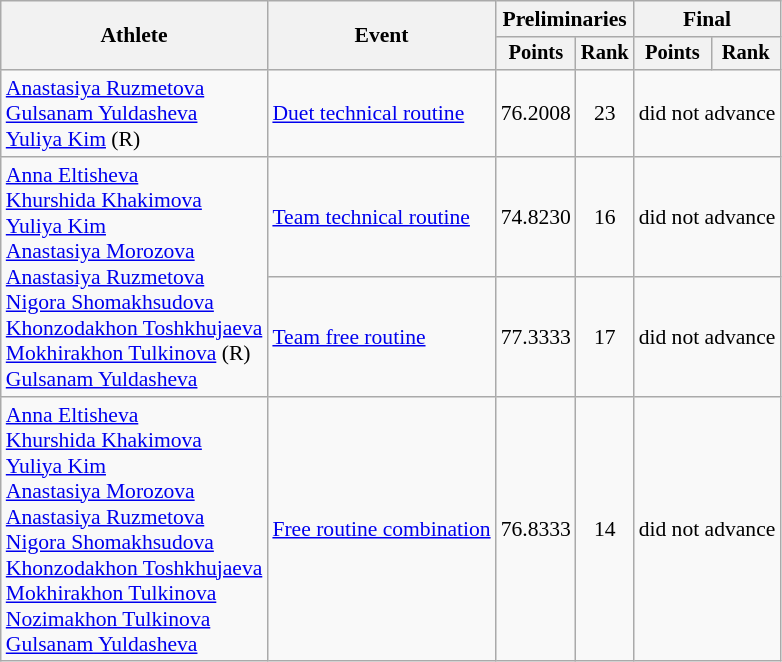<table class=wikitable style="font-size:90%">
<tr>
<th rowspan="2">Athlete</th>
<th rowspan="2">Event</th>
<th colspan="2">Preliminaries</th>
<th colspan="2">Final</th>
</tr>
<tr style="font-size:95%">
<th>Points</th>
<th>Rank</th>
<th>Points</th>
<th>Rank</th>
</tr>
<tr align=center>
<td align=left><a href='#'>Anastasiya Ruzmetova</a><br><a href='#'>Gulsanam Yuldasheva</a><br><a href='#'>Yuliya Kim</a> (R)</td>
<td align=left><a href='#'>Duet technical routine</a></td>
<td>76.2008</td>
<td>23</td>
<td colspan=2>did not advance</td>
</tr>
<tr align=center>
<td align=left rowspan=2><a href='#'>Anna Eltisheva</a><br><a href='#'>Khurshida Khakimova</a><br><a href='#'>Yuliya Kim</a><br><a href='#'>Anastasiya Morozova</a><br><a href='#'>Anastasiya Ruzmetova</a><br><a href='#'>Nigora Shomakhsudova</a><br><a href='#'>Khonzodakhon Toshkhujaeva</a><br><a href='#'>Mokhirakhon Tulkinova</a> (R)<br><a href='#'>Gulsanam Yuldasheva</a></td>
<td align=left><a href='#'>Team technical routine</a></td>
<td>74.8230</td>
<td>16</td>
<td colspan=2>did not advance</td>
</tr>
<tr align=center>
<td align=left><a href='#'>Team free routine</a></td>
<td>77.3333</td>
<td>17</td>
<td colspan=2>did not advance</td>
</tr>
<tr align=center>
<td align=left><a href='#'>Anna Eltisheva</a><br><a href='#'>Khurshida Khakimova</a><br><a href='#'>Yuliya Kim</a><br><a href='#'>Anastasiya Morozova</a><br><a href='#'>Anastasiya Ruzmetova</a><br><a href='#'>Nigora Shomakhsudova</a><br><a href='#'>Khonzodakhon Toshkhujaeva</a><br><a href='#'>Mokhirakhon Tulkinova</a><br><a href='#'>Nozimakhon Tulkinova</a><br><a href='#'>Gulsanam Yuldasheva</a></td>
<td align=left><a href='#'>Free routine combination</a></td>
<td>76.8333</td>
<td>14</td>
<td colspan=2>did not advance</td>
</tr>
</table>
